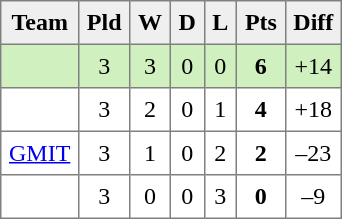<table style=border-collapse:collapse border=1 cellspacing=0 cellpadding=5>
<tr align=center bgcolor=#efefef>
<th>Team</th>
<th>Pld</th>
<th>W</th>
<th>D</th>
<th>L</th>
<th>Pts</th>
<th>Diff</th>
</tr>
<tr align=center style="background:#D0F0C0;">
<td style="text-align:left;"> </td>
<td>3</td>
<td>3</td>
<td>0</td>
<td>0</td>
<td><strong>6</strong></td>
<td>+14</td>
</tr>
<tr align=center style="background:#FFFFFF;">
<td style="text-align:left;"> </td>
<td>3</td>
<td>2</td>
<td>0</td>
<td>1</td>
<td><strong>4</strong></td>
<td>+18</td>
</tr>
<tr align=center style="background:#FFFFFF;">
<td style="text-align:left;"> <a href='#'>GMIT</a></td>
<td>3</td>
<td>1</td>
<td>0</td>
<td>2</td>
<td><strong>2</strong></td>
<td>–23</td>
</tr>
<tr align=center style="background:#FFFFFF;">
<td style="text-align:left;"> </td>
<td>3</td>
<td>0</td>
<td>0</td>
<td>3</td>
<td><strong>0</strong></td>
<td>–9</td>
</tr>
</table>
